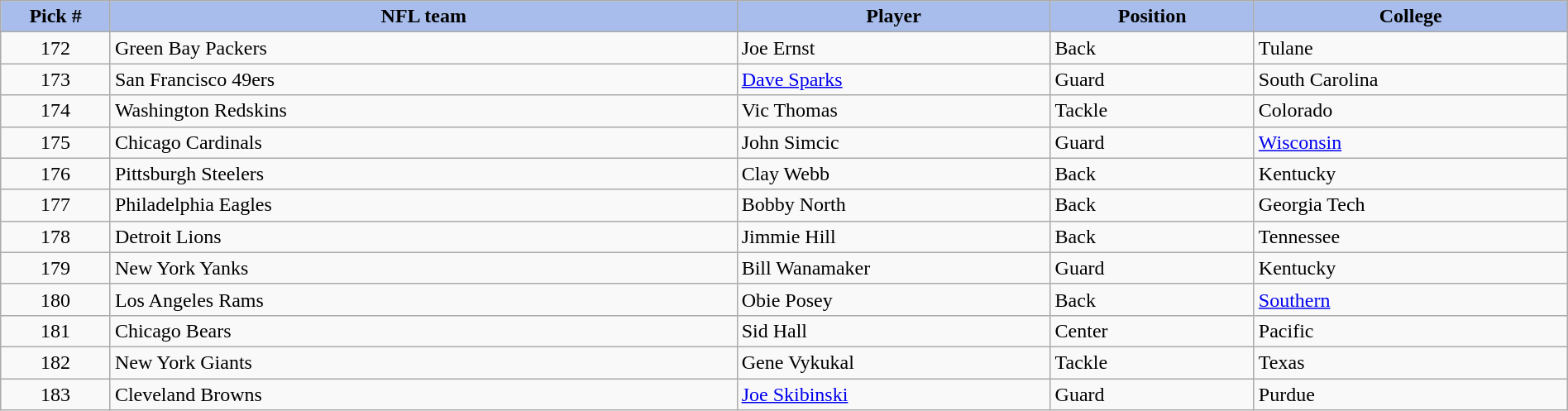<table class="wikitable sortable sortable" style="width: 100%">
<tr>
<th style="background:#A8BDEC;" width=7%>Pick #</th>
<th width=40% style="background:#A8BDEC;">NFL team</th>
<th width=20% style="background:#A8BDEC;">Player</th>
<th width=13% style="background:#A8BDEC;">Position</th>
<th style="background:#A8BDEC;">College</th>
</tr>
<tr>
<td align=center>172</td>
<td>Green Bay Packers</td>
<td>Joe Ernst</td>
<td>Back</td>
<td>Tulane</td>
</tr>
<tr>
<td align=center>173</td>
<td>San Francisco 49ers</td>
<td><a href='#'>Dave Sparks</a></td>
<td>Guard</td>
<td>South Carolina</td>
</tr>
<tr>
<td align=center>174</td>
<td>Washington Redskins</td>
<td>Vic Thomas</td>
<td>Tackle</td>
<td>Colorado</td>
</tr>
<tr>
<td align=center>175</td>
<td>Chicago Cardinals</td>
<td>John Simcic</td>
<td>Guard</td>
<td><a href='#'>Wisconsin</a></td>
</tr>
<tr>
<td align=center>176</td>
<td>Pittsburgh Steelers</td>
<td>Clay Webb</td>
<td>Back</td>
<td>Kentucky</td>
</tr>
<tr>
<td align=center>177</td>
<td>Philadelphia Eagles</td>
<td>Bobby North</td>
<td>Back</td>
<td>Georgia Tech</td>
</tr>
<tr>
<td align=center>178</td>
<td>Detroit Lions</td>
<td>Jimmie Hill</td>
<td>Back</td>
<td>Tennessee</td>
</tr>
<tr>
<td align=center>179</td>
<td>New York Yanks</td>
<td>Bill Wanamaker</td>
<td>Guard</td>
<td>Kentucky</td>
</tr>
<tr>
<td align=center>180</td>
<td>Los Angeles Rams</td>
<td>Obie Posey</td>
<td>Back</td>
<td><a href='#'>Southern</a></td>
</tr>
<tr>
<td align=center>181</td>
<td>Chicago Bears</td>
<td>Sid Hall</td>
<td>Center</td>
<td>Pacific</td>
</tr>
<tr>
<td align=center>182</td>
<td>New York Giants</td>
<td>Gene Vykukal</td>
<td>Tackle</td>
<td>Texas</td>
</tr>
<tr>
<td align=center>183</td>
<td>Cleveland Browns</td>
<td><a href='#'>Joe Skibinski</a></td>
<td>Guard</td>
<td>Purdue</td>
</tr>
</table>
